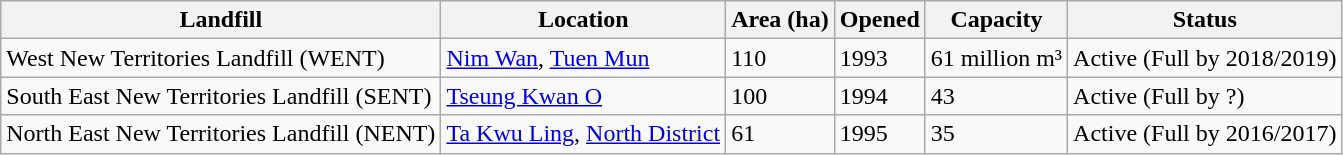<table class="wikitable">
<tr>
<th>Landfill</th>
<th>Location</th>
<th>Area (ha)</th>
<th>Opened</th>
<th>Capacity</th>
<th>Status</th>
</tr>
<tr>
<td>West New Territories Landfill (WENT)</td>
<td><a href='#'>Nim Wan</a>, <a href='#'>Tuen Mun</a></td>
<td>110</td>
<td>1993</td>
<td>61 million m³</td>
<td>Active (Full by 2018/2019)</td>
</tr>
<tr>
<td>South East New Territories Landfill (SENT)</td>
<td><a href='#'>Tseung Kwan O</a></td>
<td>100</td>
<td>1994</td>
<td>43</td>
<td>Active (Full by ?)</td>
</tr>
<tr>
<td>North East New Territories Landfill (NENT)</td>
<td><a href='#'>Ta Kwu Ling</a>, <a href='#'>North District</a></td>
<td>61</td>
<td>1995</td>
<td>35</td>
<td>Active (Full by 2016/2017)</td>
</tr>
</table>
